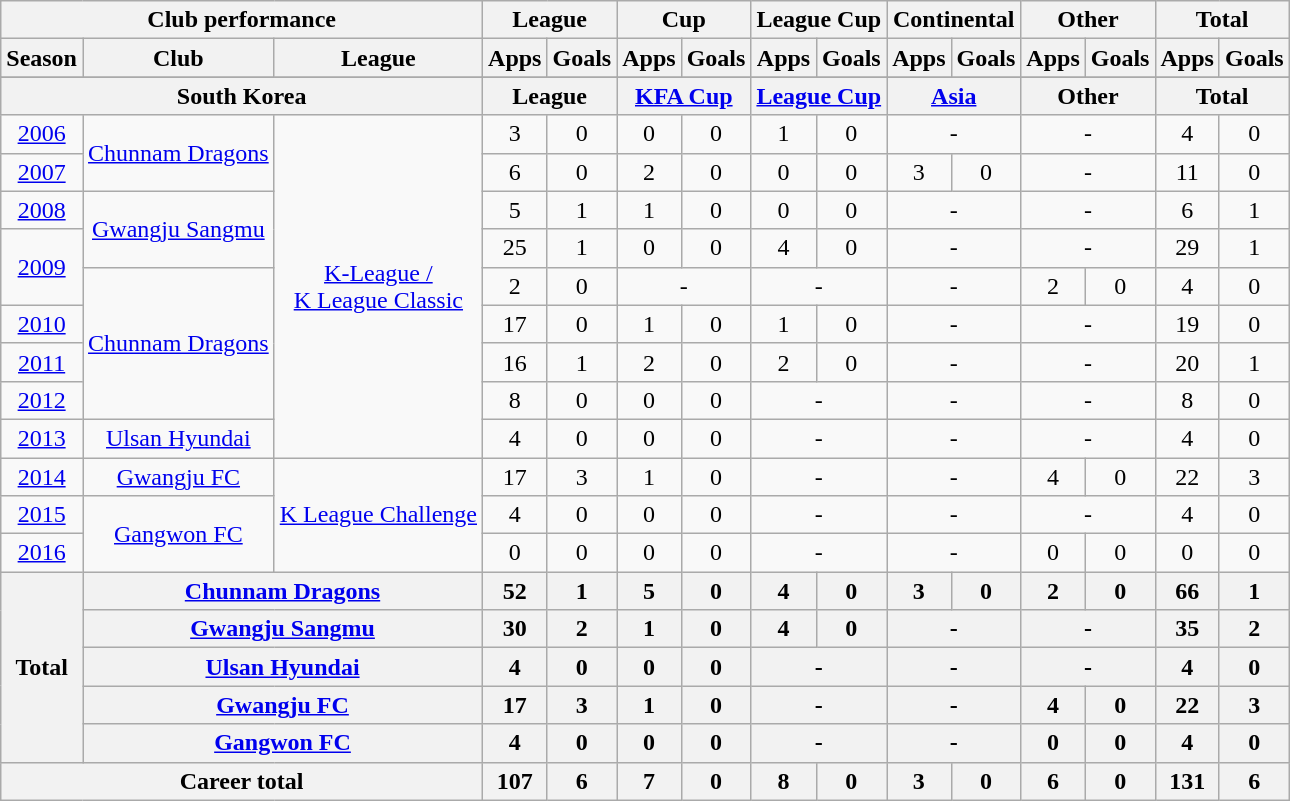<table class="wikitable" style="text-align:center">
<tr>
<th colspan=3>Club performance</th>
<th colspan=2>League</th>
<th colspan=2>Cup</th>
<th colspan=2>League Cup</th>
<th colspan=2>Continental</th>
<th colspan=2>Other</th>
<th colspan=2>Total</th>
</tr>
<tr>
<th>Season</th>
<th>Club</th>
<th>League</th>
<th>Apps</th>
<th>Goals</th>
<th>Apps</th>
<th>Goals</th>
<th>Apps</th>
<th>Goals</th>
<th>Apps</th>
<th>Goals</th>
<th>Apps</th>
<th>Goals</th>
<th>Apps</th>
<th>Goals</th>
</tr>
<tr>
</tr>
<tr>
<th colspan=3>South Korea</th>
<th colspan=2>League</th>
<th colspan=2><a href='#'>KFA Cup</a></th>
<th colspan=2><a href='#'>League Cup</a></th>
<th colspan=2><a href='#'>Asia</a></th>
<th colspan=2>Other</th>
<th colspan=2>Total</th>
</tr>
<tr>
<td><a href='#'>2006</a></td>
<td rowspan="2"><a href='#'>Chunnam Dragons</a></td>
<td rowspan="9"><a href='#'>K-League / <br>K League Classic</a></td>
<td>3</td>
<td>0</td>
<td>0</td>
<td>0</td>
<td>1</td>
<td>0</td>
<td colspan="2">-</td>
<td colspan="2">-</td>
<td>4</td>
<td>0</td>
</tr>
<tr>
<td><a href='#'>2007</a></td>
<td>6</td>
<td>0</td>
<td>2</td>
<td>0</td>
<td>0</td>
<td>0</td>
<td>3</td>
<td>0</td>
<td colspan="2">-</td>
<td>11</td>
<td>0</td>
</tr>
<tr>
<td><a href='#'>2008</a></td>
<td rowspan="2"><a href='#'>Gwangju Sangmu</a></td>
<td>5</td>
<td>1</td>
<td>1</td>
<td>0</td>
<td>0</td>
<td>0</td>
<td colspan="2">-</td>
<td colspan="2">-</td>
<td>6</td>
<td>1</td>
</tr>
<tr>
<td rowspan=2><a href='#'>2009</a></td>
<td>25</td>
<td>1</td>
<td>0</td>
<td>0</td>
<td>4</td>
<td>0</td>
<td colspan="2">-</td>
<td colspan="2">-</td>
<td>29</td>
<td>1</td>
</tr>
<tr>
<td rowspan="4"><a href='#'>Chunnam Dragons</a></td>
<td>2</td>
<td>0</td>
<td colspan="2">-</td>
<td colspan="2">-</td>
<td colspan="2">-</td>
<td>2</td>
<td>0</td>
<td>4</td>
<td>0</td>
</tr>
<tr>
<td><a href='#'>2010</a></td>
<td>17</td>
<td>0</td>
<td>1</td>
<td>0</td>
<td>1</td>
<td>0</td>
<td colspan="2">-</td>
<td colspan="2">-</td>
<td>19</td>
<td>0</td>
</tr>
<tr>
<td><a href='#'>2011</a></td>
<td>16</td>
<td>1</td>
<td>2</td>
<td>0</td>
<td>2</td>
<td>0</td>
<td colspan="2">-</td>
<td colspan="2">-</td>
<td>20</td>
<td>1</td>
</tr>
<tr>
<td><a href='#'>2012</a></td>
<td>8</td>
<td>0</td>
<td>0</td>
<td>0</td>
<td colspan="2">-</td>
<td colspan="2">-</td>
<td colspan="2">-</td>
<td>8</td>
<td>0</td>
</tr>
<tr>
<td><a href='#'>2013</a></td>
<td><a href='#'>Ulsan Hyundai</a></td>
<td>4</td>
<td>0</td>
<td>0</td>
<td>0</td>
<td colspan="2">-</td>
<td colspan="2">-</td>
<td colspan="2">-</td>
<td>4</td>
<td>0</td>
</tr>
<tr>
<td><a href='#'>2014</a></td>
<td><a href='#'>Gwangju FC</a></td>
<td rowspan="3"><a href='#'>K League Challenge</a></td>
<td>17</td>
<td>3</td>
<td>1</td>
<td>0</td>
<td colspan="2">-</td>
<td colspan="2">-</td>
<td>4</td>
<td>0</td>
<td>22</td>
<td>3</td>
</tr>
<tr>
<td><a href='#'>2015</a></td>
<td rowspan="2"><a href='#'>Gangwon FC</a></td>
<td>4</td>
<td>0</td>
<td>0</td>
<td>0</td>
<td colspan="2">-</td>
<td colspan="2">-</td>
<td colspan="2">-</td>
<td>4</td>
<td>0</td>
</tr>
<tr>
<td><a href='#'>2016</a></td>
<td>0</td>
<td>0</td>
<td>0</td>
<td>0</td>
<td colspan="2">-</td>
<td colspan="2">-</td>
<td>0</td>
<td>0</td>
<td>0</td>
<td>0</td>
</tr>
<tr>
<th rowspan=5>Total</th>
<th colspan=2><a href='#'>Chunnam Dragons</a></th>
<th>52</th>
<th>1</th>
<th>5</th>
<th>0</th>
<th>4</th>
<th>0</th>
<th>3</th>
<th>0</th>
<th>2</th>
<th>0</th>
<th>66</th>
<th>1</th>
</tr>
<tr>
<th colspan=2><a href='#'>Gwangju Sangmu</a></th>
<th>30</th>
<th>2</th>
<th>1</th>
<th>0</th>
<th>4</th>
<th>0</th>
<th colspan="2">-</th>
<th colspan="2">-</th>
<th>35</th>
<th>2</th>
</tr>
<tr>
<th colspan=2><a href='#'>Ulsan Hyundai</a></th>
<th>4</th>
<th>0</th>
<th>0</th>
<th>0</th>
<th colspan="2">-</th>
<th colspan="2">-</th>
<th colspan="2">-</th>
<th>4</th>
<th>0</th>
</tr>
<tr>
<th colspan=2><a href='#'>Gwangju FC</a></th>
<th>17</th>
<th>3</th>
<th>1</th>
<th>0</th>
<th colspan="2">-</th>
<th colspan="2">-</th>
<th>4</th>
<th>0</th>
<th>22</th>
<th>3</th>
</tr>
<tr>
<th colspan=2><a href='#'>Gangwon FC</a></th>
<th>4</th>
<th>0</th>
<th>0</th>
<th>0</th>
<th colspan="2">-</th>
<th colspan="2">-</th>
<th>0</th>
<th>0</th>
<th>4</th>
<th>0</th>
</tr>
<tr>
<th colspan=3>Career total</th>
<th>107</th>
<th>6</th>
<th>7</th>
<th>0</th>
<th>8</th>
<th>0</th>
<th>3</th>
<th>0</th>
<th>6</th>
<th>0</th>
<th>131</th>
<th>6</th>
</tr>
</table>
